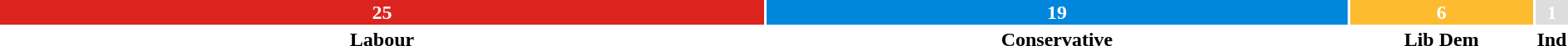<table style="width:100%; text-align:center;">
<tr style="color:white;">
<td style="background:#DC241F; width:49.02%;"><strong>25</strong></td>
<td style="background:#0087DC; width:37.25%;"><strong>19</strong></td>
<td style="background:#FDBB30; width:11.76%;"><strong>6</strong></td>
<td style="background:#DDDDDD; width:1.96%;"><strong>1</strong></td>
</tr>
<tr>
<td><span><strong>Labour</strong></span></td>
<td><span><strong>Conservative</strong></span></td>
<td><span><strong>Lib Dem</strong></span></td>
<td><span><strong>Ind</strong></span></td>
</tr>
</table>
